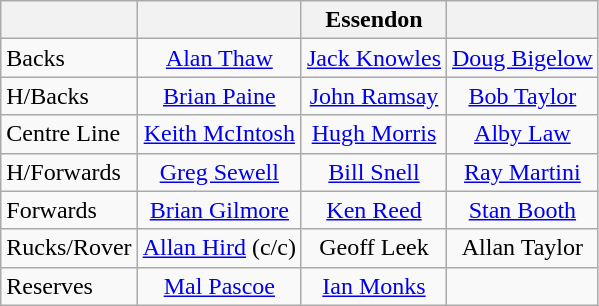<table class="wikitable">
<tr>
<th></th>
<th></th>
<th>Essendon</th>
<th></th>
</tr>
<tr>
<td>Backs</td>
<td align=center><a href='#'>Alan Thaw</a></td>
<td align=center><a href='#'>Jack Knowles</a></td>
<td align=center><a href='#'>Doug Bigelow</a></td>
</tr>
<tr>
<td>H/Backs</td>
<td align=center><a href='#'>Brian Paine</a></td>
<td align=center><a href='#'>John Ramsay</a></td>
<td align=center><a href='#'>Bob Taylor</a></td>
</tr>
<tr>
<td>Centre Line</td>
<td align=center><a href='#'>Keith McIntosh</a></td>
<td align=center><a href='#'>Hugh Morris</a></td>
<td align=center><a href='#'>Alby Law</a></td>
</tr>
<tr>
<td>H/Forwards</td>
<td align=center><a href='#'>Greg Sewell</a></td>
<td align=center><a href='#'>Bill Snell</a></td>
<td align=center><a href='#'>Ray Martini</a></td>
</tr>
<tr>
<td>Forwards</td>
<td align=center><a href='#'>Brian Gilmore</a></td>
<td align=center><a href='#'>Ken Reed</a></td>
<td align=center><a href='#'>Stan Booth</a></td>
</tr>
<tr>
<td>Rucks/Rover</td>
<td align=center><a href='#'>Allan Hird</a> (c/c)</td>
<td align=center>Geoff Leek</td>
<td align=center>Allan Taylor</td>
</tr>
<tr>
<td>Reserves</td>
<td align=center><a href='#'>Mal Pascoe</a></td>
<td align=center><a href='#'>Ian Monks</a></td>
<td align=center></td>
</tr>
</table>
